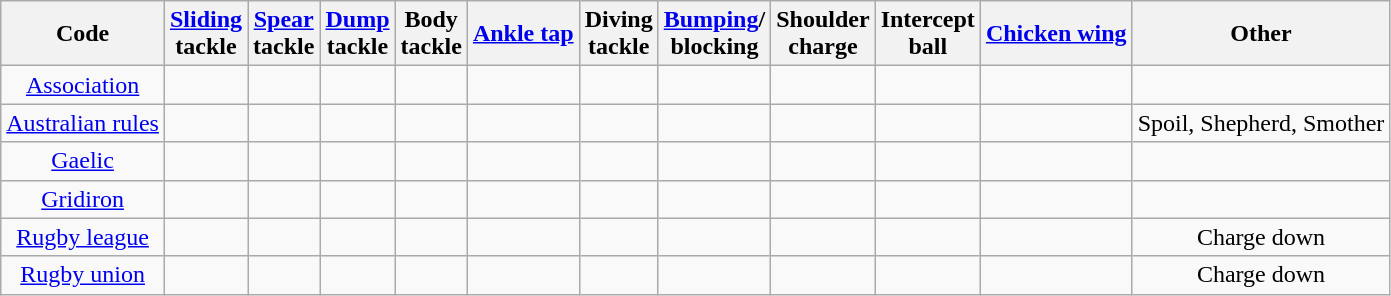<table class="wikitable sortable" style="text-align:center">
<tr>
<th>Code</th>
<th><a href='#'>Sliding</a><br>tackle</th>
<th><a href='#'>Spear</a><br>tackle</th>
<th><a href='#'>Dump</a><br>tackle</th>
<th>Body <br>tackle</th>
<th><a href='#'>Ankle tap</a></th>
<th>Diving <br>tackle</th>
<th><a href='#'>Bumping</a>/<br>blocking</th>
<th>Shoulder<br> charge</th>
<th>Intercept<br> ball</th>
<th><a href='#'>Chicken wing</a></th>
<th>Other</th>
</tr>
<tr>
<td><a href='#'>Association</a></td>
<td></td>
<td></td>
<td></td>
<td></td>
<td></td>
<td></td>
<td></td>
<td></td>
<td></td>
<td></td>
<td></td>
</tr>
<tr>
<td><a href='#'>Australian rules</a></td>
<td></td>
<td></td>
<td></td>
<td></td>
<td></td>
<td></td>
<td></td>
<td></td>
<td></td>
<td></td>
<td>Spoil, Shepherd, Smother</td>
</tr>
<tr>
<td><a href='#'>Gaelic</a><br></td>
<td></td>
<td></td>
<td></td>
<td></td>
<td></td>
<td></td>
<td></td>
<td></td>
<td></td>
<td></td>
<td></td>
</tr>
<tr>
<td><a href='#'>Gridiron</a></td>
<td><br></td>
<td></td>
<td></td>
<td></td>
<td></td>
<td></td>
<td></td>
<td></td>
<td></td>
<td></td>
<td></td>
</tr>
<tr>
<td><a href='#'>Rugby league</a></td>
<td></td>
<td></td>
<td></td>
<td> <br></td>
<td></td>
<td></td>
<td></td>
<td></td>
<td></td>
<td></td>
<td>Charge down</td>
</tr>
<tr>
<td><a href='#'>Rugby union</a></td>
<td></td>
<td></td>
<td></td>
<td></td>
<td></td>
<td></td>
<td></td>
<td></td>
<td></td>
<td></td>
<td>Charge down</td>
</tr>
</table>
